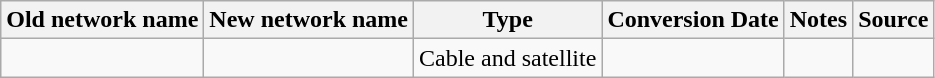<table class="wikitable">
<tr>
<th>Old network name</th>
<th>New network name</th>
<th>Type</th>
<th>Conversion Date</th>
<th>Notes</th>
<th>Source</th>
</tr>
<tr>
<td><a href='#'></a></td>
<td></td>
<td>Cable and satellite</td>
<td></td>
<td></td>
<td></td>
</tr>
</table>
